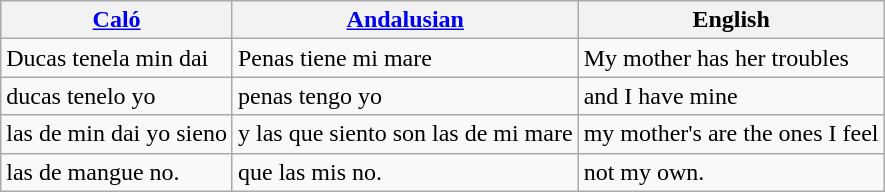<table class="wikitable">
<tr>
<th><a href='#'>Caló</a></th>
<th><a href='#'>Andalusian</a></th>
<th>English</th>
</tr>
<tr>
<td>Ducas tenela min dai</td>
<td>Penas tiene mi mare</td>
<td>My mother has her troubles</td>
</tr>
<tr>
<td>ducas tenelo yo</td>
<td>penas tengo yo</td>
<td>and I have mine</td>
</tr>
<tr>
<td>las de min dai yo sieno</td>
<td>y las que siento son las de mi mare</td>
<td>my mother's are the ones I feel</td>
</tr>
<tr>
<td>las de mangue no.</td>
<td>que las mis no.</td>
<td>not my own.</td>
</tr>
</table>
